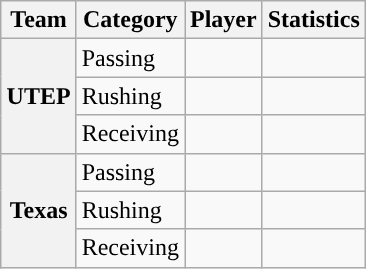<table class="wikitable" style="float:right">
<tr>
<th>Team</th>
<th>Category</th>
<th>Player</th>
<th>Statistics</th>
</tr>
<tr>
<th rowspan=3>UTEP</th>
<td>Passing</td>
<td></td>
<td></td>
</tr>
<tr>
<td>Rushing</td>
<td></td>
<td></td>
</tr>
<tr>
<td>Receiving</td>
<td></td>
<td></td>
</tr>
<tr>
<th rowspan=3>Texas</th>
<td>Passing</td>
<td></td>
<td></td>
</tr>
<tr>
<td>Rushing</td>
<td></td>
<td></td>
</tr>
<tr>
<td>Receiving</td>
<td></td>
<td></td>
</tr>
</table>
